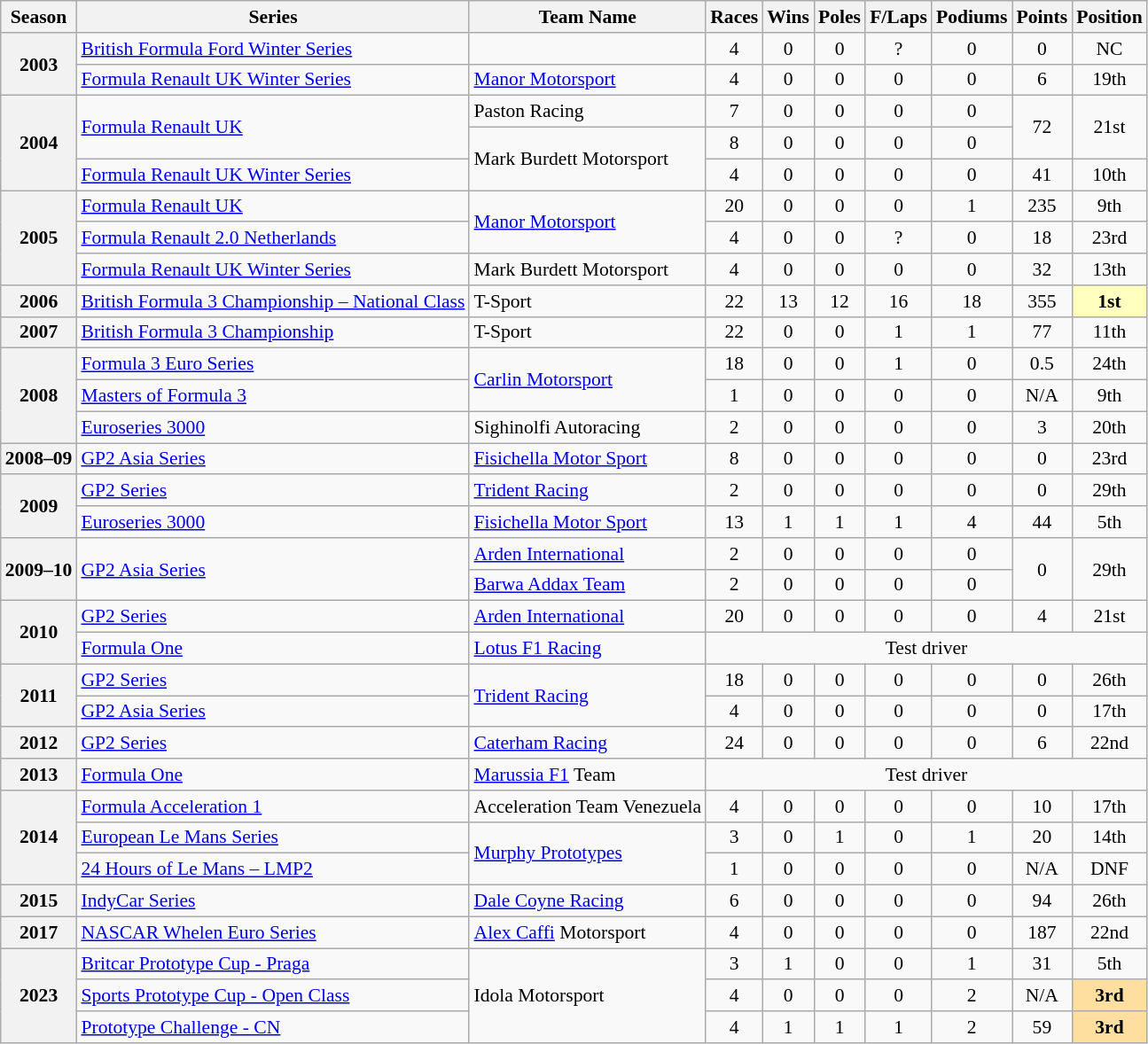<table class="wikitable" style="font-size: 90%; text-align:center">
<tr>
<th>Season</th>
<th>Series</th>
<th>Team Name</th>
<th>Races</th>
<th>Wins</th>
<th>Poles</th>
<th>F/Laps</th>
<th>Podiums</th>
<th>Points</th>
<th>Position</th>
</tr>
<tr>
<th rowspan=2>2003</th>
<td align=left><a href='#'>British Formula Ford Winter Series</a></td>
<td></td>
<td>4</td>
<td>0</td>
<td>0</td>
<td>?</td>
<td>0</td>
<td>0</td>
<td>NC</td>
</tr>
<tr>
<td align=left><a href='#'>Formula Renault UK Winter Series</a></td>
<td align=left><a href='#'>Manor Motorsport</a></td>
<td>4</td>
<td>0</td>
<td>0</td>
<td>0</td>
<td>0</td>
<td>6</td>
<td>19th</td>
</tr>
<tr>
<th rowspan=3>2004</th>
<td align=left rowspan=2><a href='#'>Formula Renault UK</a></td>
<td align=left>Paston Racing</td>
<td>7</td>
<td>0</td>
<td>0</td>
<td>0</td>
<td>0</td>
<td rowspan=2>72</td>
<td rowspan=2>21st</td>
</tr>
<tr>
<td align=left rowspan=2>Mark Burdett Motorsport</td>
<td>8</td>
<td>0</td>
<td>0</td>
<td>0</td>
<td>0</td>
</tr>
<tr>
<td align=left><a href='#'>Formula Renault UK Winter Series</a></td>
<td>4</td>
<td>0</td>
<td>0</td>
<td>0</td>
<td>0</td>
<td>41</td>
<td>10th</td>
</tr>
<tr>
<th rowspan=3>2005</th>
<td align=left><a href='#'>Formula Renault UK</a></td>
<td rowspan=2 align=left><a href='#'>Manor Motorsport</a></td>
<td>20</td>
<td>0</td>
<td>0</td>
<td>0</td>
<td>1</td>
<td>235</td>
<td>9th</td>
</tr>
<tr>
<td align=left><a href='#'>Formula Renault 2.0 Netherlands</a></td>
<td>4</td>
<td>0</td>
<td>0</td>
<td>?</td>
<td>0</td>
<td>18</td>
<td>23rd</td>
</tr>
<tr>
<td align=left><a href='#'>Formula Renault UK Winter Series</a></td>
<td align=left>Mark Burdett Motorsport</td>
<td>4</td>
<td>0</td>
<td>0</td>
<td>0</td>
<td>0</td>
<td>32</td>
<td>13th</td>
</tr>
<tr>
<th>2006</th>
<td align=left><a href='#'>British Formula 3 Championship – National Class</a></td>
<td align=left>T-Sport</td>
<td>22</td>
<td>13</td>
<td>12</td>
<td>16</td>
<td>18</td>
<td>355</td>
<td style="background:#ffffbf;"><strong>1st</strong></td>
</tr>
<tr>
<th>2007</th>
<td align=left><a href='#'>British Formula 3 Championship</a></td>
<td align=left>T-Sport</td>
<td>22</td>
<td>0</td>
<td>0</td>
<td>1</td>
<td>1</td>
<td>77</td>
<td>11th</td>
</tr>
<tr>
<th rowspan=3>2008</th>
<td align=left><a href='#'>Formula 3 Euro Series</a></td>
<td align=left rowspan=2><a href='#'>Carlin Motorsport</a></td>
<td>18</td>
<td>0</td>
<td>0</td>
<td>1</td>
<td>0</td>
<td>0.5</td>
<td>24th</td>
</tr>
<tr>
<td align=left><a href='#'>Masters of Formula 3</a></td>
<td>1</td>
<td>0</td>
<td>0</td>
<td>0</td>
<td>0</td>
<td>N/A</td>
<td>9th</td>
</tr>
<tr>
<td align=left><a href='#'>Euroseries 3000</a></td>
<td align=left>Sighinolfi Autoracing</td>
<td>2</td>
<td>0</td>
<td>0</td>
<td>0</td>
<td>0</td>
<td>3</td>
<td>20th</td>
</tr>
<tr>
<th>2008–09</th>
<td align=left><a href='#'>GP2 Asia Series</a></td>
<td align=left><a href='#'>Fisichella Motor Sport</a></td>
<td>8</td>
<td>0</td>
<td>0</td>
<td>0</td>
<td>0</td>
<td>0</td>
<td>23rd</td>
</tr>
<tr>
<th rowspan=2>2009</th>
<td align=left><a href='#'>GP2 Series</a></td>
<td align=left><a href='#'>Trident Racing</a></td>
<td>2</td>
<td>0</td>
<td>0</td>
<td>0</td>
<td>0</td>
<td>0</td>
<td>29th</td>
</tr>
<tr>
<td align=left><a href='#'>Euroseries 3000</a></td>
<td align=left><a href='#'>Fisichella Motor Sport</a></td>
<td>13</td>
<td>1</td>
<td>1</td>
<td>1</td>
<td>4</td>
<td>44</td>
<td>5th</td>
</tr>
<tr>
<th rowspan=2>2009–10</th>
<td align=left rowspan=2><a href='#'>GP2 Asia Series</a></td>
<td align=left><a href='#'>Arden International</a></td>
<td>2</td>
<td>0</td>
<td>0</td>
<td>0</td>
<td>0</td>
<td rowspan=2>0</td>
<td rowspan=2>29th</td>
</tr>
<tr>
<td align=left><a href='#'>Barwa Addax Team</a></td>
<td>2</td>
<td>0</td>
<td>0</td>
<td>0</td>
<td>0</td>
</tr>
<tr>
<th rowspan="2">2010</th>
<td align=left><a href='#'>GP2 Series</a></td>
<td align=left><a href='#'>Arden International</a></td>
<td>20</td>
<td>0</td>
<td>0</td>
<td>0</td>
<td>0</td>
<td>4</td>
<td>21st</td>
</tr>
<tr>
<td align=left><a href='#'>Formula One</a></td>
<td align=left><a href='#'>Lotus F1 Racing</a></td>
<td colspan="7">Test driver</td>
</tr>
<tr>
<th rowspan=2>2011</th>
<td align=left><a href='#'>GP2 Series</a></td>
<td align=left rowspan=2><a href='#'>Trident Racing</a></td>
<td>18</td>
<td>0</td>
<td>0</td>
<td>0</td>
<td>0</td>
<td>0</td>
<td>26th</td>
</tr>
<tr>
<td align=left><a href='#'>GP2 Asia Series</a></td>
<td>4</td>
<td>0</td>
<td>0</td>
<td>0</td>
<td>0</td>
<td>0</td>
<td>17th</td>
</tr>
<tr>
<th>2012</th>
<td align=left><a href='#'>GP2 Series</a></td>
<td align=left><a href='#'>Caterham Racing</a></td>
<td>24</td>
<td>0</td>
<td>0</td>
<td>0</td>
<td>0</td>
<td>6</td>
<td>22nd</td>
</tr>
<tr>
<th>2013</th>
<td align=left><a href='#'>Formula One</a></td>
<td align=left><a href='#'>Marussia F1</a> Team</td>
<td colspan=7>Test driver</td>
</tr>
<tr>
<th rowspan=3>2014</th>
<td align=left><a href='#'>Formula Acceleration 1</a></td>
<td align=left>Acceleration Team Venezuela</td>
<td>4</td>
<td>0</td>
<td>0</td>
<td>0</td>
<td>0</td>
<td>10</td>
<td>17th</td>
</tr>
<tr>
<td align=left><a href='#'>European Le Mans Series</a></td>
<td align=left rowspan=2><a href='#'>Murphy Prototypes</a></td>
<td>3</td>
<td>0</td>
<td>1</td>
<td>0</td>
<td>1</td>
<td>20</td>
<td>14th</td>
</tr>
<tr>
<td align=left><a href='#'>24 Hours of Le Mans – LMP2</a></td>
<td>1</td>
<td>0</td>
<td>0</td>
<td>0</td>
<td>0</td>
<td>N/A</td>
<td>DNF</td>
</tr>
<tr>
<th>2015</th>
<td align=left><a href='#'>IndyCar Series</a></td>
<td align=left><a href='#'>Dale Coyne Racing</a></td>
<td>6</td>
<td>0</td>
<td>0</td>
<td>0</td>
<td>0</td>
<td>94</td>
<td>26th</td>
</tr>
<tr>
<th>2017</th>
<td align=left><a href='#'>NASCAR Whelen Euro Series</a></td>
<td align=left><a href='#'>Alex Caffi</a> Motorsport</td>
<td>4</td>
<td>0</td>
<td>0</td>
<td>0</td>
<td>0</td>
<td>187</td>
<td>22nd</td>
</tr>
<tr>
<th rowspan=3>2023</th>
<td align=left><a href='#'>Britcar Prototype Cup - Praga</a></td>
<td rowspan=3 align=left>Idola Motorsport</td>
<td>3</td>
<td>1</td>
<td>0</td>
<td>0</td>
<td>1</td>
<td>31</td>
<td>5th</td>
</tr>
<tr>
<td align=left><a href='#'>Sports Prototype Cup - Open Class</a></td>
<td>4</td>
<td>0</td>
<td>0</td>
<td>0</td>
<td>2</td>
<td>N/A</td>
<td style="background:#ffdf9f;"><strong>3rd</strong></td>
</tr>
<tr>
<td align=left><a href='#'>Prototype Challenge - CN</a></td>
<td>4</td>
<td>1</td>
<td>1</td>
<td>1</td>
<td>2</td>
<td>59</td>
<td style="background:#ffdf9f;"><strong>3rd</strong></td>
</tr>
</table>
